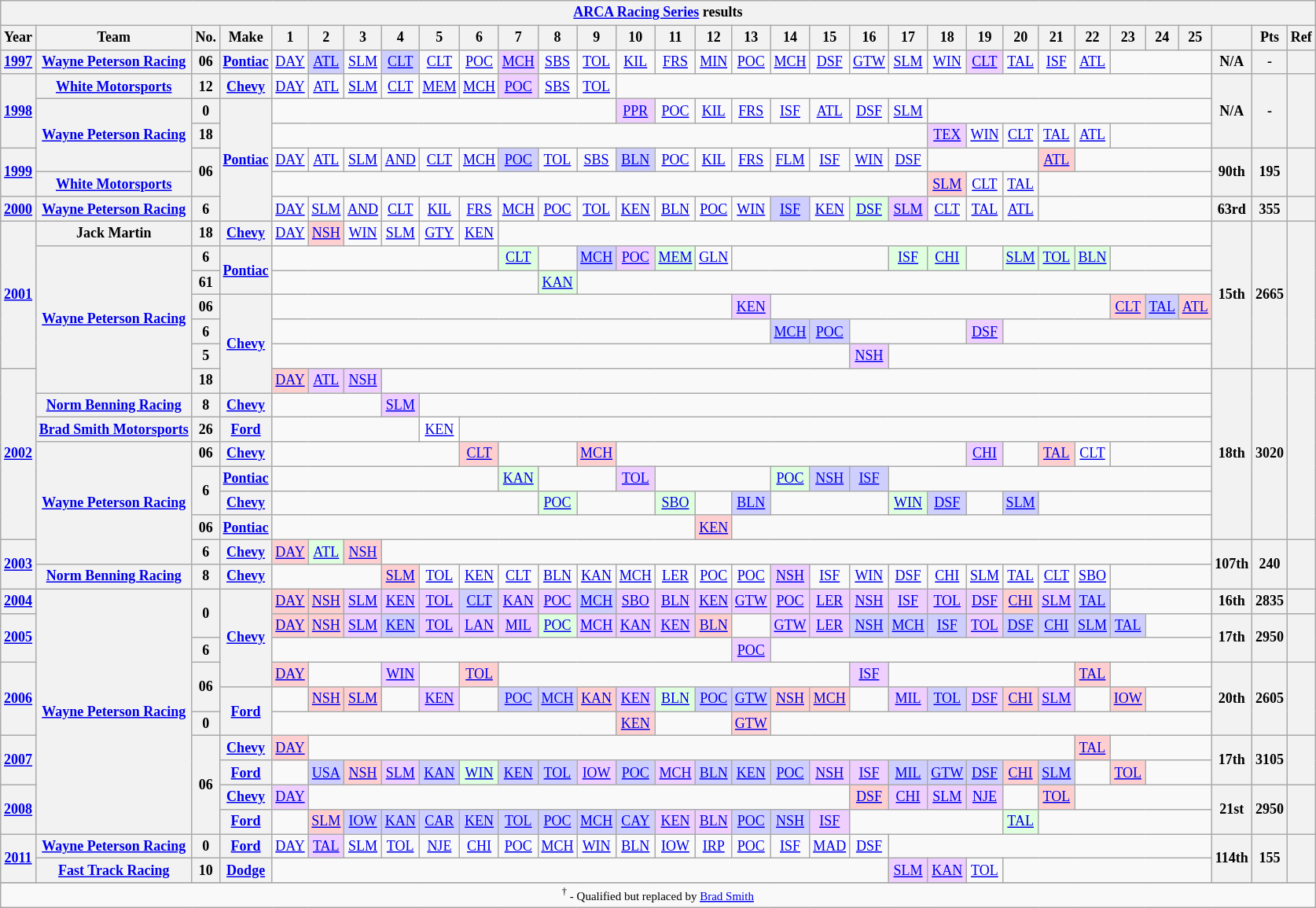<table class="wikitable" style="text-align:center; font-size:75%">
<tr>
<th colspan=47><a href='#'>ARCA Racing Series</a> results</th>
</tr>
<tr>
<th>Year</th>
<th>Team</th>
<th>No.</th>
<th>Make</th>
<th>1</th>
<th>2</th>
<th>3</th>
<th>4</th>
<th>5</th>
<th>6</th>
<th>7</th>
<th>8</th>
<th>9</th>
<th>10</th>
<th>11</th>
<th>12</th>
<th>13</th>
<th>14</th>
<th>15</th>
<th>16</th>
<th>17</th>
<th>18</th>
<th>19</th>
<th>20</th>
<th>21</th>
<th>22</th>
<th>23</th>
<th>24</th>
<th>25</th>
<th></th>
<th>Pts</th>
<th>Ref</th>
</tr>
<tr>
<th><a href='#'>1997</a></th>
<th><a href='#'>Wayne Peterson Racing</a></th>
<th>06</th>
<th><a href='#'>Pontiac</a></th>
<td><a href='#'>DAY</a></td>
<td style="background:#CFCFFF;"><a href='#'>ATL</a><br></td>
<td><a href='#'>SLM</a></td>
<td style="background:#CFCFFF;"><a href='#'>CLT</a><br></td>
<td><a href='#'>CLT</a></td>
<td><a href='#'>POC</a></td>
<td style="background:#EFCFFF;"><a href='#'>MCH</a><br></td>
<td><a href='#'>SBS</a></td>
<td><a href='#'>TOL</a></td>
<td><a href='#'>KIL</a></td>
<td><a href='#'>FRS</a></td>
<td><a href='#'>MIN</a></td>
<td><a href='#'>POC</a></td>
<td><a href='#'>MCH</a></td>
<td><a href='#'>DSF</a></td>
<td><a href='#'>GTW</a></td>
<td><a href='#'>SLM</a></td>
<td><a href='#'>WIN</a></td>
<td style="background:#EFCFFF;"><a href='#'>CLT</a><br></td>
<td><a href='#'>TAL</a></td>
<td><a href='#'>ISF</a></td>
<td><a href='#'>ATL</a></td>
<td colspan=3></td>
<th>N/A</th>
<th>-</th>
<th></th>
</tr>
<tr>
<th rowspan=3><a href='#'>1998</a></th>
<th><a href='#'>White Motorsports</a></th>
<th>12</th>
<th><a href='#'>Chevy</a></th>
<td><a href='#'>DAY</a></td>
<td><a href='#'>ATL</a></td>
<td><a href='#'>SLM</a></td>
<td><a href='#'>CLT</a></td>
<td><a href='#'>MEM</a></td>
<td><a href='#'>MCH</a></td>
<td style="background:#EFCFFF;"><a href='#'>POC</a><br></td>
<td><a href='#'>SBS</a></td>
<td><a href='#'>TOL</a></td>
<td colspan=16></td>
<th rowspan=3>N/A</th>
<th rowspan=3>-</th>
<th rowspan=3></th>
</tr>
<tr>
<th rowspan=3><a href='#'>Wayne Peterson Racing</a></th>
<th>0</th>
<th rowspan=5><a href='#'>Pontiac</a></th>
<td colspan=9></td>
<td style="background:#EFCFFF;"><a href='#'>PPR</a><br></td>
<td><a href='#'>POC</a></td>
<td><a href='#'>KIL</a></td>
<td><a href='#'>FRS</a></td>
<td><a href='#'>ISF</a></td>
<td><a href='#'>ATL</a></td>
<td><a href='#'>DSF</a></td>
<td><a href='#'>SLM</a></td>
<td colspan=8></td>
</tr>
<tr>
<th>18</th>
<td colspan=17></td>
<td style="background:#EFCFFF;"><a href='#'>TEX</a><br></td>
<td><a href='#'>WIN</a></td>
<td><a href='#'>CLT</a></td>
<td><a href='#'>TAL</a></td>
<td><a href='#'>ATL</a></td>
<td colspan=3></td>
</tr>
<tr>
<th rowspan=2><a href='#'>1999</a></th>
<th rowspan=2>06</th>
<td><a href='#'>DAY</a></td>
<td><a href='#'>ATL</a></td>
<td><a href='#'>SLM</a></td>
<td><a href='#'>AND</a></td>
<td><a href='#'>CLT</a></td>
<td><a href='#'>MCH</a></td>
<td style="background:#CFCFFF;"><a href='#'>POC</a><br></td>
<td><a href='#'>TOL</a></td>
<td><a href='#'>SBS</a></td>
<td style="background:#CFCFFF;"><a href='#'>BLN</a><br></td>
<td><a href='#'>POC</a></td>
<td><a href='#'>KIL</a></td>
<td><a href='#'>FRS</a></td>
<td><a href='#'>FLM</a></td>
<td><a href='#'>ISF</a></td>
<td><a href='#'>WIN</a></td>
<td><a href='#'>DSF</a></td>
<td colspan=3></td>
<td style="background:#FFCFCF;"><a href='#'>ATL</a><br></td>
<td colspan=4></td>
<th rowspan=2>90th</th>
<th rowspan=2>195</th>
<th rowspan=2></th>
</tr>
<tr>
<th><a href='#'>White Motorsports</a></th>
<td colspan=17></td>
<td style="background:#FFCFCF;"><a href='#'>SLM</a><br></td>
<td><a href='#'>CLT</a></td>
<td><a href='#'>TAL</a></td>
<td colspan=5></td>
</tr>
<tr>
<th><a href='#'>2000</a></th>
<th><a href='#'>Wayne Peterson Racing</a></th>
<th>6</th>
<td><a href='#'>DAY</a></td>
<td><a href='#'>SLM</a></td>
<td><a href='#'>AND</a></td>
<td><a href='#'>CLT</a></td>
<td><a href='#'>KIL</a></td>
<td><a href='#'>FRS</a></td>
<td><a href='#'>MCH</a></td>
<td><a href='#'>POC</a></td>
<td><a href='#'>TOL</a></td>
<td><a href='#'>KEN</a></td>
<td><a href='#'>BLN</a></td>
<td><a href='#'>POC</a></td>
<td><a href='#'>WIN</a></td>
<td style="background:#CFCFFF;"><a href='#'>ISF</a><br></td>
<td><a href='#'>KEN</a></td>
<td style="background:#DFFFDF;"><a href='#'>DSF</a><br></td>
<td style="background:#EFCFFF;"><a href='#'>SLM</a><br></td>
<td><a href='#'>CLT</a></td>
<td><a href='#'>TAL</a></td>
<td><a href='#'>ATL</a></td>
<td colspan=5></td>
<th>63rd</th>
<th>355</th>
<th></th>
</tr>
<tr>
<th rowspan=6><a href='#'>2001</a></th>
<th>Jack Martin</th>
<th>18</th>
<th><a href='#'>Chevy</a></th>
<td><a href='#'>DAY</a></td>
<td style="background:#FFCFCF;"><a href='#'>NSH</a><br></td>
<td><a href='#'>WIN</a></td>
<td><a href='#'>SLM</a></td>
<td><a href='#'>GTY</a></td>
<td><a href='#'>KEN</a></td>
<td colspan=19></td>
<th rowspan=6>15th</th>
<th rowspan=6>2665</th>
<th rowspan=6></th>
</tr>
<tr>
<th rowspan=6><a href='#'>Wayne Peterson Racing</a></th>
<th>6</th>
<th rowspan=2><a href='#'>Pontiac</a></th>
<td colspan=6></td>
<td style="background:#DFFFDF;"><a href='#'>CLT</a><br></td>
<td></td>
<td style="background:#CFCFFF;"><a href='#'>MCH</a><br></td>
<td style="background:#EFCFFF;"><a href='#'>POC</a><br></td>
<td style="background:#DFFFDF;"><a href='#'>MEM</a><br></td>
<td><a href='#'>GLN</a></td>
<td colspan=4></td>
<td style="background:#DFFFDF;"><a href='#'>ISF</a><br></td>
<td style="background:#DFFFDF;"><a href='#'>CHI</a><br></td>
<td></td>
<td style="background:#DFFFDF;"><a href='#'>SLM</a><br></td>
<td style="background:#DFFFDF;"><a href='#'>TOL</a><br></td>
<td style="background:#DFFFDF;"><a href='#'>BLN</a><br></td>
<td colspan=3></td>
</tr>
<tr>
<th>61</th>
<td colspan=7></td>
<td style="background:#DFFFDF;"><a href='#'>KAN</a><br></td>
<td colspan=17></td>
</tr>
<tr>
<th>06</th>
<th rowspan=4><a href='#'>Chevy</a></th>
<td colspan=12></td>
<td style="background:#EFCFFF;"><a href='#'>KEN</a><br></td>
<td colspan=9></td>
<td style="background:#FFCFCF;"><a href='#'>CLT</a><br></td>
<td style="background:#CFCFFF;"><a href='#'>TAL</a><br></td>
<td style="background:#FFCFCF;"><a href='#'>ATL</a><br></td>
</tr>
<tr>
<th>6</th>
<td colspan=13></td>
<td style="background:#CFCFFF;"><a href='#'>MCH</a><br></td>
<td style="background:#CFCFFF;"><a href='#'>POC</a><br></td>
<td colspan=3></td>
<td style="background:#EFCFFF;"><a href='#'>DSF</a><br></td>
<td colspan=6></td>
</tr>
<tr>
<th>5</th>
<td colspan=15></td>
<td style="background:#EFCFFF;"><a href='#'>NSH</a><br></td>
<td colspan=9></td>
</tr>
<tr>
<th rowspan=7><a href='#'>2002</a></th>
<th>18</th>
<td style="background:#FFCFCF;"><a href='#'>DAY</a><br></td>
<td style="background:#EFCFFF;"><a href='#'>ATL</a><br></td>
<td style="background:#EFCFFF;"><a href='#'>NSH</a><br></td>
<td colspan=22></td>
<th rowspan=7>18th</th>
<th rowspan=7>3020</th>
<th rowspan=7></th>
</tr>
<tr>
<th><a href='#'>Norm Benning Racing</a></th>
<th>8</th>
<th><a href='#'>Chevy</a></th>
<td colspan=3></td>
<td style="background:#EFCFFF;"><a href='#'>SLM</a><br></td>
<td colspan=21></td>
</tr>
<tr>
<th><a href='#'>Brad Smith Motorsports</a></th>
<th>26</th>
<th><a href='#'>Ford</a></th>
<td colspan=4></td>
<td style="background:#FFFFFF;"><a href='#'>KEN</a><br></td>
<td colspan=20></td>
</tr>
<tr>
<th rowspan=5><a href='#'>Wayne Peterson Racing</a></th>
<th>06</th>
<th><a href='#'>Chevy</a></th>
<td colspan=5></td>
<td style="background:#FFCFCF;"><a href='#'>CLT</a><br></td>
<td colspan=2></td>
<td style="background:#FFCFCF;"><a href='#'>MCH</a><br></td>
<td colspan=9></td>
<td style="background:#EFCFFF;"><a href='#'>CHI</a><br></td>
<td></td>
<td style="background:#FFCFCF;"><a href='#'>TAL</a><br></td>
<td><a href='#'>CLT</a></td>
<td colspan=3></td>
</tr>
<tr>
<th rowspan=2>6</th>
<th><a href='#'>Pontiac</a></th>
<td colspan=6></td>
<td style="background:#DFFFDF;"><a href='#'>KAN</a><br></td>
<td colspan=2></td>
<td style="background:#EFCFFF;"><a href='#'>TOL</a><br></td>
<td colspan=3></td>
<td style="background:#DFFFDF;"><a href='#'>POC</a><br></td>
<td style="background:#CFCFFF;"><a href='#'>NSH</a><br></td>
<td style="background:#CFCFFF;"><a href='#'>ISF</a><br></td>
<td colspan=9></td>
</tr>
<tr>
<th><a href='#'>Chevy</a></th>
<td colspan=7></td>
<td style="background:#DFFFDF;"><a href='#'>POC</a><br></td>
<td colspan=2></td>
<td style="background:#DFFFDF;"><a href='#'>SBO</a><br></td>
<td></td>
<td style="background:#CFCFFF;"><a href='#'>BLN</a><br></td>
<td colspan=3></td>
<td style="background:#DFFFDF;"><a href='#'>WIN</a><br></td>
<td style="background:#CFCFFF;"><a href='#'>DSF</a><br></td>
<td></td>
<td style="background:#CFCFFF;"><a href='#'>SLM</a><br></td>
<td colspan=5></td>
</tr>
<tr>
<th>06</th>
<th><a href='#'>Pontiac</a></th>
<td colspan=11></td>
<td style="background:#FFCFCF;"><a href='#'>KEN</a><br></td>
<td colspan=13></td>
</tr>
<tr>
<th rowspan=2><a href='#'>2003</a></th>
<th>6</th>
<th><a href='#'>Chevy</a></th>
<td style="background:#FFCFCF;"><a href='#'>DAY</a><br></td>
<td style="background:#DFFFDF;"><a href='#'>ATL</a><br></td>
<td style="background:#FFCFCF;"><a href='#'>NSH</a><br></td>
<td colspan=22></td>
<th rowspan=2>107th</th>
<th rowspan=2>240</th>
<th rowspan=2></th>
</tr>
<tr>
<th><a href='#'>Norm Benning Racing</a></th>
<th>8</th>
<th><a href='#'>Chevy</a></th>
<td colspan=3></td>
<td style="background:#FFCFCF;"><a href='#'>SLM</a><br></td>
<td><a href='#'>TOL</a></td>
<td><a href='#'>KEN</a></td>
<td><a href='#'>CLT</a></td>
<td><a href='#'>BLN</a></td>
<td><a href='#'>KAN</a></td>
<td><a href='#'>MCH</a></td>
<td><a href='#'>LER</a></td>
<td><a href='#'>POC</a></td>
<td><a href='#'>POC</a></td>
<td style="background:#EFCFFF;"><a href='#'>NSH</a><br></td>
<td><a href='#'>ISF</a></td>
<td><a href='#'>WIN</a></td>
<td><a href='#'>DSF</a></td>
<td><a href='#'>CHI</a></td>
<td><a href='#'>SLM</a></td>
<td><a href='#'>TAL</a></td>
<td><a href='#'>CLT</a></td>
<td><a href='#'>SBO</a></td>
<td colspan=3></td>
</tr>
<tr>
<th><a href='#'>2004</a></th>
<th rowspan=10><a href='#'>Wayne Peterson Racing</a></th>
<th rowspan=2>0</th>
<th rowspan=4><a href='#'>Chevy</a></th>
<td style="background:#FFCFCF;"><a href='#'>DAY</a><br></td>
<td style="background:#FFCFCF;"><a href='#'>NSH</a><br></td>
<td style="background:#EFCFFF;"><a href='#'>SLM</a><br></td>
<td style="background:#EFCFFF;"><a href='#'>KEN</a><br></td>
<td style="background:#EFCFFF;"><a href='#'>TOL</a><br></td>
<td style="background:#CFCFFF;"><a href='#'>CLT</a><br></td>
<td style="background:#EFCFFF;"><a href='#'>KAN</a><br></td>
<td style="background:#EFCFFF;"><a href='#'>POC</a><br></td>
<td style="background:#CFCFFF;"><a href='#'>MCH</a><br></td>
<td style="background:#EFCFFF;"><a href='#'>SBO</a><br></td>
<td style="background:#EFCFFF;"><a href='#'>BLN</a><br></td>
<td style="background:#EFCFFF;"><a href='#'>KEN</a><br></td>
<td style="background:#EFCFFF;"><a href='#'>GTW</a><br></td>
<td style="background:#EFCFFF;"><a href='#'>POC</a><br></td>
<td style="background:#EFCFFF;"><a href='#'>LER</a><br></td>
<td style="background:#EFCFFF;"><a href='#'>NSH</a><br></td>
<td style="background:#EFCFFF;"><a href='#'>ISF</a><br></td>
<td style="background:#EFCFFF;"><a href='#'>TOL</a><br></td>
<td style="background:#EFCFFF;"><a href='#'>DSF</a><br></td>
<td style="background:#FFCFCF;"><a href='#'>CHI</a><br></td>
<td style="background:#EFCFFF;"><a href='#'>SLM</a><br></td>
<td style="background:#CFCFFF;"><a href='#'>TAL</a><br></td>
<td colspan=3></td>
<th>16th</th>
<th>2835</th>
<th></th>
</tr>
<tr>
<th rowspan=2><a href='#'>2005</a></th>
<td style="background:#FFCFCF;"><a href='#'>DAY</a><br></td>
<td style="background:#FFCFCF;"><a href='#'>NSH</a><br></td>
<td style="background:#EFCFFF;"><a href='#'>SLM</a><br></td>
<td style="background:#CFCFFF;"><a href='#'>KEN</a><br></td>
<td style="background:#EFCFFF;"><a href='#'>TOL</a><br></td>
<td style="background:#EFCFFF;"><a href='#'>LAN</a><br></td>
<td style="background:#EFCFFF;"><a href='#'>MIL</a><br></td>
<td style="background:#DFFFDF;"><a href='#'>POC</a><br></td>
<td style="background:#EFCFFF;"><a href='#'>MCH</a><br></td>
<td style="background:#EFCFFF;"><a href='#'>KAN</a><br></td>
<td style="background:#EFCFFF;"><a href='#'>KEN</a><br></td>
<td style="background:#FFCFCF;"><a href='#'>BLN</a><br></td>
<td></td>
<td style="background:#EFCFFF;"><a href='#'>GTW</a><br></td>
<td style="background:#EFCFFF;"><a href='#'>LER</a><br></td>
<td style="background:#CFCFFF;"><a href='#'>NSH</a><br></td>
<td style="background:#CFCFFF;"><a href='#'>MCH</a><br></td>
<td style="background:#CFCFFF;"><a href='#'>ISF</a><br></td>
<td style="background:#EFCFFF;"><a href='#'>TOL</a><br></td>
<td style="background:#CFCFFF;"><a href='#'>DSF</a><br></td>
<td style="background:#CFCFFF;"><a href='#'>CHI</a><br></td>
<td style="background:#CFCFFF;"><a href='#'>SLM</a><br></td>
<td style="background:#CFCFFF;"><a href='#'>TAL</a><br></td>
<td colspan=2></td>
<th rowspan=2>17th</th>
<th rowspan=2>2950</th>
<th rowspan=2></th>
</tr>
<tr>
<th>6</th>
<td colspan=12></td>
<td style="background:#EFCFFF;"><a href='#'>POC</a><br></td>
<td colspan=12></td>
</tr>
<tr>
<th rowspan=3><a href='#'>2006</a></th>
<th rowspan=2>06</th>
<td style="background:#FFCFCF;"><a href='#'>DAY</a><br></td>
<td colspan=2></td>
<td style="background:#EFCFFF;"><a href='#'>WIN</a><br></td>
<td></td>
<td style="background:#FFCFCF;"><a href='#'>TOL</a><br></td>
<td colspan=9></td>
<td style="background:#EFCFFF;"><a href='#'>ISF</a><br></td>
<td colspan=5></td>
<td style="background:#FFCFCF;"><a href='#'>TAL</a><br></td>
<td colspan=3></td>
<th rowspan=3>20th</th>
<th rowspan=3>2605</th>
<th rowspan=3></th>
</tr>
<tr>
<th rowspan=2><a href='#'>Ford</a></th>
<td></td>
<td style="background:#FFCFCF;"><a href='#'>NSH</a><br></td>
<td style="background:#FFCFCF;"><a href='#'>SLM</a><br></td>
<td></td>
<td style="background:#EFCFFF;"><a href='#'>KEN</a><br></td>
<td></td>
<td style="background:#CFCFFF;"><a href='#'>POC</a><br></td>
<td style="background:#CFCFFF;"><a href='#'>MCH</a><br></td>
<td style="background:#FFCFCF;"><a href='#'>KAN</a><br></td>
<td style="background:#EFCFFF;"><a href='#'>KEN</a><br></td>
<td style="background:#DFFFDF;"><a href='#'>BLN</a><br></td>
<td style="background:#CFCFFF;"><a href='#'>POC</a><br></td>
<td style="background:#CFCFFF;"><a href='#'>GTW</a><br></td>
<td style="background:#FFCFCF;"><a href='#'>NSH</a><br></td>
<td style="background:#FFCFCF;"><a href='#'>MCH</a><br></td>
<td></td>
<td style="background:#EFCFFF;"><a href='#'>MIL</a><br></td>
<td style="background:#CFCFFF;"><a href='#'>TOL</a><br></td>
<td style="background:#EFCFFF;"><a href='#'>DSF</a><br></td>
<td style="background:#FFCFCF;"><a href='#'>CHI</a><br></td>
<td style="background:#EFCFFF;"><a href='#'>SLM</a><br></td>
<td></td>
<td style="background:#FFCFCF;"><a href='#'>IOW</a><br></td>
<td colspan=2></td>
</tr>
<tr>
<th>0</th>
<td colspan=9></td>
<td style="background:#FFCFCF;"><a href='#'>KEN</a><br></td>
<td colspan=2></td>
<td style="background:#FFCFCF;"><a href='#'>GTW</a><br></td>
<td colspan=12></td>
</tr>
<tr>
<th rowspan=2><a href='#'>2007</a></th>
<th rowspan=4>06</th>
<th><a href='#'>Chevy</a></th>
<td style="background:#FFCFCF;"><a href='#'>DAY</a><br></td>
<td colspan=20></td>
<td style="background:#FFCFCF;"><a href='#'>TAL</a><br></td>
<td colspan=3></td>
<th rowspan=2>17th</th>
<th rowspan=2>3105</th>
<th rowspan=2></th>
</tr>
<tr>
<th><a href='#'>Ford</a></th>
<td></td>
<td style="background:#CFCFFF;"><a href='#'>USA</a><br></td>
<td style="background:#FFCFCF;"><a href='#'>NSH</a><br></td>
<td style="background:#EFCFFF;"><a href='#'>SLM</a><br></td>
<td style="background:#CFCFFF;"><a href='#'>KAN</a><br></td>
<td style="background:#DFFFDF;"><a href='#'>WIN</a><br></td>
<td style="background:#CFCFFF;"><a href='#'>KEN</a><br></td>
<td style="background:#CFCFFF;"><a href='#'>TOL</a><br></td>
<td style="background:#EFCFFF;"><a href='#'>IOW</a><br></td>
<td style="background:#CFCFFF;"><a href='#'>POC</a><br></td>
<td style="background:#EFCFFF;"><a href='#'>MCH</a><br></td>
<td style="background:#CFCFFF;"><a href='#'>BLN</a><br></td>
<td style="background:#CFCFFF;"><a href='#'>KEN</a><br></td>
<td style="background:#CFCFFF;"><a href='#'>POC</a><br></td>
<td style="background:#EFCFFF;"><a href='#'>NSH</a><br></td>
<td style="background:#EFCFFF;"><a href='#'>ISF</a><br></td>
<td style="background:#CFCFFF;"><a href='#'>MIL</a><br></td>
<td style="background:#CFCFFF;"><a href='#'>GTW</a><br></td>
<td style="background:#CFCFFF;"><a href='#'>DSF</a><br></td>
<td style="background:#FFCFCF;"><a href='#'>CHI</a><br></td>
<td style="background:#CFCFFF;"><a href='#'>SLM</a><br></td>
<td></td>
<td style="background:#FFCFCF;"><a href='#'>TOL</a><br></td>
<td colspan=2></td>
</tr>
<tr>
<th rowspan=2><a href='#'>2008</a></th>
<th><a href='#'>Chevy</a></th>
<td style="background:#EFCFFF;"><a href='#'>DAY</a><br></td>
<td colspan=14></td>
<td style="background:#FFCFCF;"><a href='#'>DSF</a><br></td>
<td style="background:#EFCFFF;"><a href='#'>CHI</a><br></td>
<td style="background:#EFCFFF;"><a href='#'>SLM</a><br></td>
<td style="Background:#EFCFFF;"><a href='#'>NJE</a><br></td>
<td></td>
<td style="background:#FFCFCF;"><a href='#'>TOL</a><br></td>
<td colspan=4></td>
<th rowspan=2>21st</th>
<th rowspan=2>2950</th>
<th rowspan=2></th>
</tr>
<tr>
<th><a href='#'>Ford</a></th>
<td></td>
<td style="background:#FFCFCF;"><a href='#'>SLM</a><br></td>
<td style="background:#CFCFFF;"><a href='#'>IOW</a><br></td>
<td style="background:#CFCFFF;"><a href='#'>KAN</a><br></td>
<td style="background:#CFCFFF;"><a href='#'>CAR</a><br></td>
<td style="background:#CFCFFF;"><a href='#'>KEN</a><br></td>
<td style="background:#CFCFFF;"><a href='#'>TOL</a><br></td>
<td style="background:#CFCFFF;"><a href='#'>POC</a><br></td>
<td style="background:#CFCFFF;"><a href='#'>MCH</a><br></td>
<td style="background:#CFCFFF;"><a href='#'>CAY</a><br></td>
<td style="background:#EFCFFF;"><a href='#'>KEN</a><br></td>
<td style="background:#EFCFFF;"><a href='#'>BLN</a><br></td>
<td style="background:#CFCFFF;"><a href='#'>POC</a><br></td>
<td style="background:#CFCFFF;"><a href='#'>NSH</a><br></td>
<td style="background:#EFCFFF;"><a href='#'>ISF</a><br></td>
<td colspan=4></td>
<td style="background:#DFFFDF;"><a href='#'>TAL</a><br></td>
<td colspan=5></td>
</tr>
<tr>
<th rowspan=2><a href='#'>2011</a></th>
<th><a href='#'>Wayne Peterson Racing</a></th>
<th>0</th>
<th><a href='#'>Ford</a></th>
<td><a href='#'>DAY</a></td>
<td style="background:#EFCFFF;"><a href='#'>TAL</a><br></td>
<td><a href='#'>SLM</a></td>
<td><a href='#'>TOL</a></td>
<td><a href='#'>NJE</a></td>
<td><a href='#'>CHI</a></td>
<td><a href='#'>POC</a></td>
<td><a href='#'>MCH</a></td>
<td><a href='#'>WIN</a></td>
<td><a href='#'>BLN</a></td>
<td><a href='#'>IOW</a></td>
<td><a href='#'>IRP</a></td>
<td><a href='#'>POC</a></td>
<td><a href='#'>ISF</a></td>
<td><a href='#'>MAD</a></td>
<td><a href='#'>DSF</a></td>
<td colspan=9></td>
<th rowspan=2>114th</th>
<th rowspan=2>155</th>
<th rowspan=2></th>
</tr>
<tr>
<th><a href='#'>Fast Track Racing</a></th>
<th>10</th>
<th><a href='#'>Dodge</a></th>
<td colspan=16></td>
<td style="background:#EFCFFF;"><a href='#'>SLM</a><br></td>
<td style="background:#EFCFFF;"><a href='#'>KAN</a><br></td>
<td><a href='#'>TOL</a></td>
<td colspan=6></td>
</tr>
<tr>
</tr>
<tr>
<td colspan=32><small><sup>†</sup> - Qualified but replaced by <a href='#'>Brad Smith</a></small></td>
</tr>
</table>
